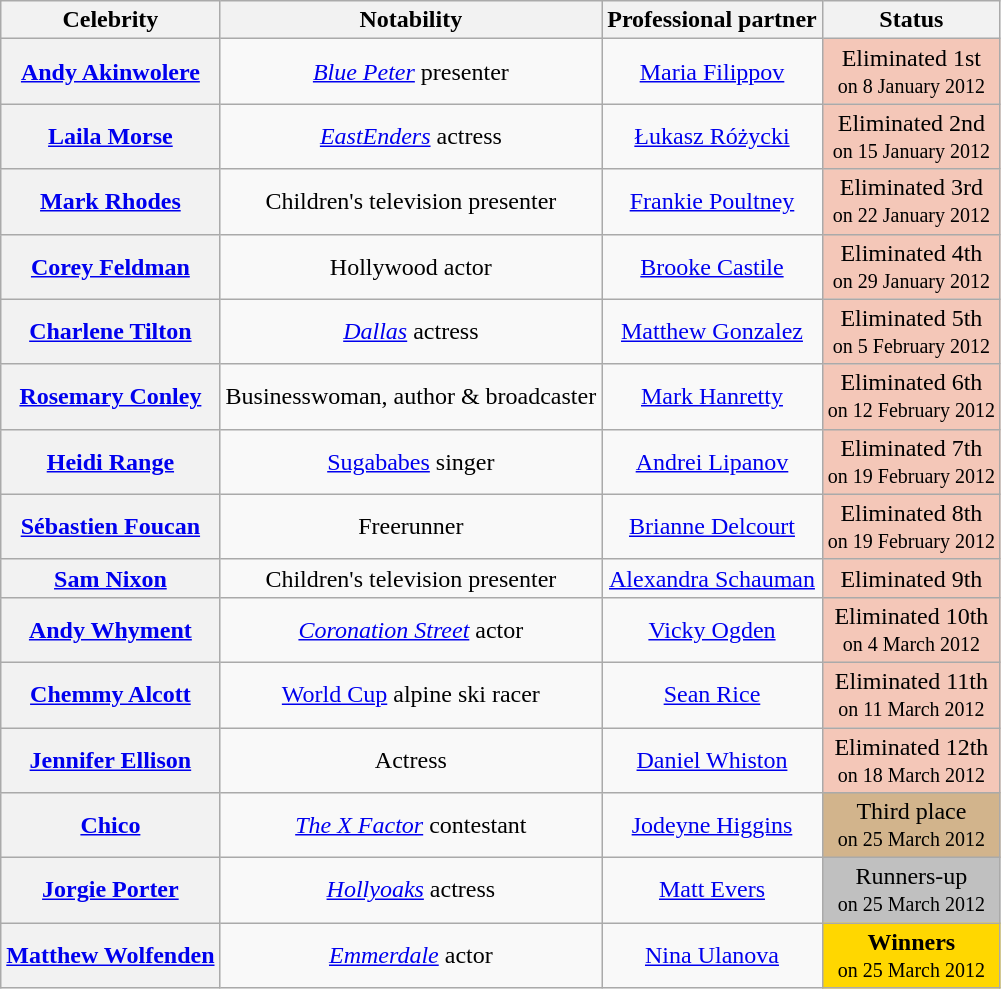<table class="wikitable sortable" style="text-align:center;">
<tr>
<th scope="col">Celebrity</th>
<th scope="col" class="unsortable">Notability</th>
<th scope="col">Professional partner</th>
<th scope="col">Status</th>
</tr>
<tr>
<th scope="row"><a href='#'>Andy Akinwolere</a></th>
<td><em><a href='#'>Blue Peter</a></em> presenter</td>
<td><a href='#'>Maria Filippov</a></td>
<td bgcolor="f4c7b8">Eliminated 1st<br><small>on 8 January 2012</small></td>
</tr>
<tr>
<th scope="row"><a href='#'>Laila Morse</a></th>
<td><em><a href='#'>EastEnders</a></em> actress</td>
<td><a href='#'>Łukasz Różycki</a></td>
<td bgcolor="f4c7b8">Eliminated 2nd<br><small>on 15 January 2012</small></td>
</tr>
<tr>
<th scope="row"><a href='#'>Mark Rhodes</a></th>
<td>Children's television presenter</td>
<td><a href='#'>Frankie Poultney</a></td>
<td bgcolor="f4c7b8">Eliminated 3rd<br><small>on 22 January 2012</small></td>
</tr>
<tr>
<th scope="row"><a href='#'>Corey Feldman</a></th>
<td>Hollywood actor</td>
<td><a href='#'>Brooke Castile</a></td>
<td bgcolor="f4c7b8">Eliminated 4th<br><small>on 29 January 2012</small></td>
</tr>
<tr>
<th scope="row"><a href='#'>Charlene Tilton</a></th>
<td><em><a href='#'>Dallas</a></em> actress</td>
<td><a href='#'>Matthew Gonzalez</a></td>
<td bgcolor="f4c7b8">Eliminated 5th<br><small>on 5 February 2012</small></td>
</tr>
<tr>
<th scope="row"><a href='#'>Rosemary Conley</a></th>
<td>Businesswoman, author & broadcaster</td>
<td><a href='#'>Mark Hanretty</a></td>
<td bgcolor="f4c7b8">Eliminated 6th<br><small>on 12 February 2012</small></td>
</tr>
<tr>
<th scope="row"><a href='#'>Heidi Range</a></th>
<td><a href='#'>Sugababes</a> singer</td>
<td><a href='#'>Andrei Lipanov</a></td>
<td bgcolor="f4c7b8">Eliminated 7th<br><small>on 19 February 2012</small></td>
</tr>
<tr>
<th scope="row"><a href='#'>Sébastien Foucan</a></th>
<td>Freerunner</td>
<td><a href='#'>Brianne Delcourt</a></td>
<td bgcolor="f4c7b8">Eliminated 8th<br><small>on 19 February 2012</small></td>
</tr>
<tr>
<th scope="row"><a href='#'>Sam Nixon</a></th>
<td>Children's television presenter</td>
<td><a href='#'>Alexandra Schauman</a></td>
<td bgcolor="f4c7b8">Eliminated 9th<br><small></small></td>
</tr>
<tr>
<th scope="row"><a href='#'>Andy Whyment</a></th>
<td><em><a href='#'>Coronation Street</a></em> actor</td>
<td><a href='#'>Vicky Ogden</a></td>
<td bgcolor="f4c7b8">Eliminated 10th<br><small>on 4 March 2012</small></td>
</tr>
<tr>
<th scope="row"><a href='#'>Chemmy Alcott</a></th>
<td><a href='#'>World Cup</a> alpine ski racer</td>
<td><a href='#'>Sean Rice</a></td>
<td bgcolor="f4c7b8">Eliminated 11th<br><small>on 11 March 2012</small></td>
</tr>
<tr>
<th scope="row"><a href='#'>Jennifer Ellison</a></th>
<td>Actress</td>
<td><a href='#'>Daniel Whiston</a></td>
<td bgcolor="f4c7b8">Eliminated 12th<br><small>on 18 March 2012</small></td>
</tr>
<tr>
<th scope="row"><a href='#'>Chico</a></th>
<td><em><a href='#'>The X Factor</a></em> contestant</td>
<td><a href='#'>Jodeyne Higgins</a></td>
<td bgcolor="tan">Third place<br><small>on 25 March 2012</small></td>
</tr>
<tr>
<th scope="row"><a href='#'>Jorgie Porter</a></th>
<td><em><a href='#'>Hollyoaks</a></em> actress</td>
<td><a href='#'>Matt Evers</a></td>
<td bgcolor="silver">Runners-up<br><small>on 25 March 2012</small></td>
</tr>
<tr>
<th scope="row"><a href='#'>Matthew Wolfenden</a></th>
<td><em><a href='#'>Emmerdale</a></em> actor</td>
<td><a href='#'>Nina Ulanova</a></td>
<td bgcolor="gold"><strong>Winners</strong><br><small>on 25 March 2012</small></td>
</tr>
</table>
